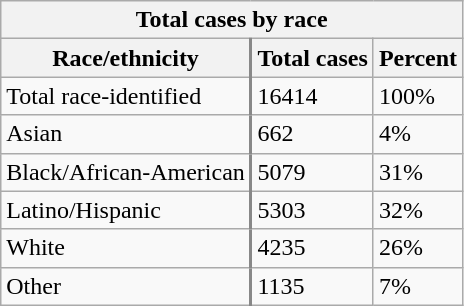<table class="wikitable sortable">
<tr>
<th colspan="3">Total cases by race </th>
</tr>
<tr>
<th>Race/ethnicity</th>
<th style="border-left: 2px solid #888;">Total cases</th>
<th>Percent</th>
</tr>
<tr>
<td>Total race-identified</td>
<td style="border-left: 2px solid #888;">16414</td>
<td>100%</td>
</tr>
<tr>
<td>Asian</td>
<td style="border-left: 2px solid #888;">662</td>
<td>4%</td>
</tr>
<tr>
<td>Black/African-American</td>
<td style="border-left: 2px solid #888;">5079</td>
<td>31%</td>
</tr>
<tr>
<td>Latino/Hispanic</td>
<td style="border-left: 2px solid #888;">5303</td>
<td>32%</td>
</tr>
<tr>
<td>White</td>
<td style="border-left: 2px solid #888;">4235</td>
<td>26%</td>
</tr>
<tr>
<td>Other</td>
<td style="border-left: 2px solid #888;">1135</td>
<td>7%</td>
</tr>
</table>
